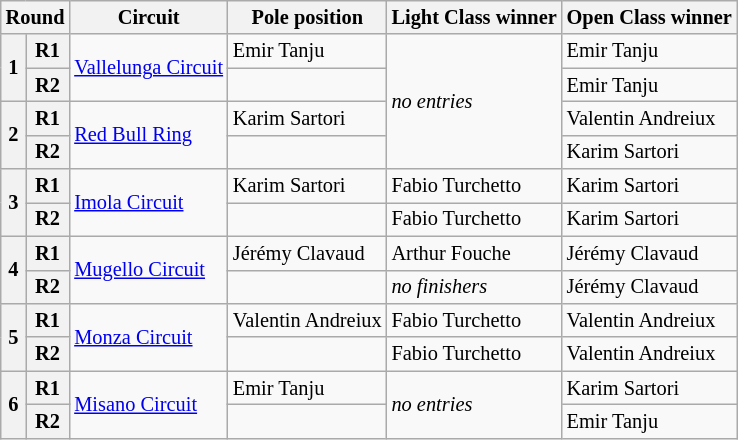<table class="wikitable" style="font-size:85%">
<tr>
<th colspan="2">Round</th>
<th>Circuit</th>
<th>Pole position</th>
<th>Light Class winner</th>
<th>Open Class winner</th>
</tr>
<tr>
<th rowspan="2">1</th>
<th>R1</th>
<td rowspan="2"> <a href='#'>Vallelunga Circuit</a></td>
<td nowrap=""> Emir Tanju</td>
<td rowspan="4"><em>no entries</em></td>
<td> Emir Tanju</td>
</tr>
<tr>
<th>R2</th>
<td></td>
<td> Emir Tanju</td>
</tr>
<tr>
<th rowspan="2">2</th>
<th>R1</th>
<td rowspan="2"> <a href='#'>Red Bull Ring</a></td>
<td> Karim Sartori</td>
<td> Valentin Andreiux</td>
</tr>
<tr>
<th>R2</th>
<td></td>
<td> Karim Sartori</td>
</tr>
<tr>
<th rowspan="2">3</th>
<th>R1</th>
<td rowspan="2"> <a href='#'>Imola Circuit</a></td>
<td> Karim Sartori</td>
<td> Fabio Turchetto</td>
<td> Karim Sartori</td>
</tr>
<tr>
<th>R2</th>
<td></td>
<td> Fabio Turchetto</td>
<td> Karim Sartori</td>
</tr>
<tr>
<th rowspan="2">4</th>
<th>R1</th>
<td rowspan="2"> <a href='#'>Mugello Circuit</a></td>
<td> Jérémy Clavaud</td>
<td> Arthur Fouche</td>
<td> Jérémy Clavaud</td>
</tr>
<tr>
<th>R2</th>
<td></td>
<td><em>no finishers</em></td>
<td> Jérémy Clavaud</td>
</tr>
<tr>
<th rowspan="2">5</th>
<th>R1</th>
<td rowspan="2"> <a href='#'>Monza Circuit</a></td>
<td> Valentin Andreiux</td>
<td> Fabio Turchetto</td>
<td> Valentin Andreiux</td>
</tr>
<tr>
<th>R2</th>
<td></td>
<td> Fabio Turchetto</td>
<td> Valentin Andreiux</td>
</tr>
<tr>
<th rowspan="2">6</th>
<th>R1</th>
<td rowspan="2"> <a href='#'>Misano Circuit</a></td>
<td> Emir Tanju</td>
<td rowspan="2"><em>no entries</em></td>
<td> Karim Sartori</td>
</tr>
<tr>
<th>R2</th>
<td></td>
<td> Emir Tanju</td>
</tr>
</table>
